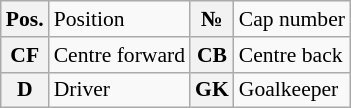<table class="wikitable" style="font-size:90%;">
<tr>
<th>Pos.</th>
<td>Position</td>
<th>№</th>
<td>Cap number</td>
</tr>
<tr>
<th>CF</th>
<td>Centre forward</td>
<th>CB</th>
<td>Centre back</td>
</tr>
<tr>
<th>D</th>
<td>Driver</td>
<th>GK</th>
<td>Goalkeeper</td>
</tr>
</table>
